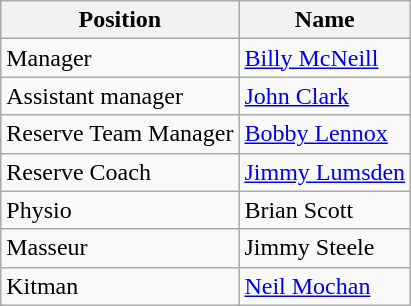<table class="wikitable">
<tr>
<th>Position</th>
<th>Name</th>
</tr>
<tr>
<td>Manager</td>
<td><a href='#'>Billy McNeill</a></td>
</tr>
<tr>
<td>Assistant manager</td>
<td><a href='#'>John Clark</a></td>
</tr>
<tr>
<td>Reserve Team Manager</td>
<td><a href='#'>Bobby Lennox</a></td>
</tr>
<tr>
<td>Reserve Coach</td>
<td><a href='#'>Jimmy Lumsden</a></td>
</tr>
<tr>
<td>Physio</td>
<td>Brian Scott</td>
</tr>
<tr>
<td>Masseur</td>
<td>Jimmy Steele</td>
</tr>
<tr>
<td>Kitman</td>
<td><a href='#'>Neil Mochan</a></td>
</tr>
</table>
